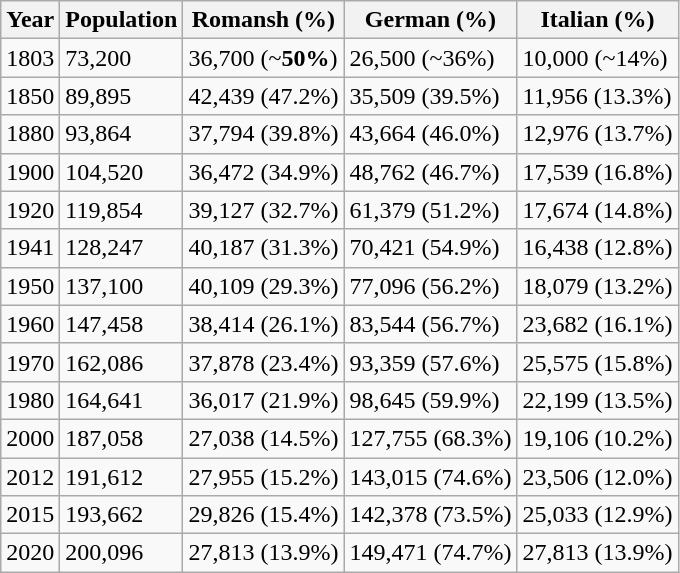<table class="wikitable">
<tr>
<th>Year</th>
<th>Population</th>
<th>Romansh (%)</th>
<th>German (%)</th>
<th>Italian (%)</th>
</tr>
<tr>
<td>1803</td>
<td>73,200</td>
<td>36,700 (~<strong>50%</strong>)</td>
<td>26,500 (~36%)</td>
<td>10,000 (~14%)</td>
</tr>
<tr>
<td>1850</td>
<td>89,895</td>
<td>42,439 (47.2%)</td>
<td>35,509 (39.5%)</td>
<td>11,956 (13.3%)</td>
</tr>
<tr>
<td>1880</td>
<td>93,864</td>
<td>37,794 (39.8%)</td>
<td>43,664 (46.0%)</td>
<td>12,976 (13.7%)</td>
</tr>
<tr>
<td>1900</td>
<td>104,520</td>
<td>36,472 (34.9%)</td>
<td>48,762 (46.7%)</td>
<td>17,539 (16.8%)</td>
</tr>
<tr>
<td>1920</td>
<td>119,854</td>
<td>39,127 (32.7%)</td>
<td>61,379 (51.2%)</td>
<td>17,674 (14.8%)</td>
</tr>
<tr>
<td>1941</td>
<td>128,247</td>
<td>40,187 (31.3%)</td>
<td>70,421 (54.9%)</td>
<td>16,438 (12.8%)</td>
</tr>
<tr>
<td>1950</td>
<td>137,100</td>
<td>40,109 (29.3%)</td>
<td>77,096 (56.2%)</td>
<td>18,079 (13.2%)</td>
</tr>
<tr>
<td>1960</td>
<td>147,458</td>
<td>38,414 (26.1%)</td>
<td>83,544 (56.7%)</td>
<td>23,682 (16.1%)</td>
</tr>
<tr>
<td>1970</td>
<td>162,086</td>
<td>37,878 (23.4%)</td>
<td>93,359 (57.6%)</td>
<td>25,575 (15.8%)</td>
</tr>
<tr>
<td>1980</td>
<td>164,641</td>
<td>36,017 (21.9%)</td>
<td>98,645 (59.9%)</td>
<td>22,199 (13.5%)</td>
</tr>
<tr>
<td>2000</td>
<td>187,058</td>
<td>27,038 (14.5%)</td>
<td>127,755 (68.3%)</td>
<td>19,106 (10.2%)</td>
</tr>
<tr>
<td>2012</td>
<td>191,612</td>
<td>27,955 (15.2%)</td>
<td>143,015 (74.6%)</td>
<td>23,506	(12.0%)</td>
</tr>
<tr>
<td>2015</td>
<td>193,662</td>
<td>29,826 (15.4%)</td>
<td>142,378 (73.5%)</td>
<td>25,033 (12.9%)</td>
</tr>
<tr>
<td>2020</td>
<td>200,096</td>
<td>27,813 (13.9%)</td>
<td>149,471 (74.7%)</td>
<td>27,813 (13.9%)</td>
</tr>
</table>
